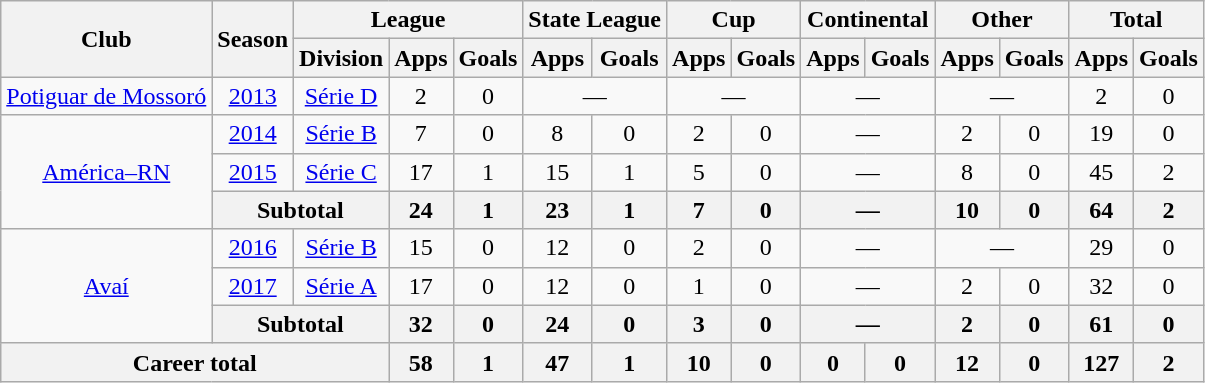<table class="wikitable" style="text-align: center;">
<tr>
<th rowspan="2">Club</th>
<th rowspan="2">Season</th>
<th colspan="3">League</th>
<th colspan="2">State League</th>
<th colspan="2">Cup</th>
<th colspan="2">Continental</th>
<th colspan="2">Other</th>
<th colspan="2">Total</th>
</tr>
<tr>
<th>Division</th>
<th>Apps</th>
<th>Goals</th>
<th>Apps</th>
<th>Goals</th>
<th>Apps</th>
<th>Goals</th>
<th>Apps</th>
<th>Goals</th>
<th>Apps</th>
<th>Goals</th>
<th>Apps</th>
<th>Goals</th>
</tr>
<tr>
<td valign="center"><a href='#'>Potiguar de Mossoró</a></td>
<td><a href='#'>2013</a></td>
<td><a href='#'>Série D</a></td>
<td>2</td>
<td>0</td>
<td colspan="2">—</td>
<td colspan="2">—</td>
<td colspan="2">—</td>
<td colspan="2">—</td>
<td>2</td>
<td>0</td>
</tr>
<tr>
<td rowspan=3 valign="center"><a href='#'>América–RN</a></td>
<td><a href='#'>2014</a></td>
<td><a href='#'>Série B</a></td>
<td>7</td>
<td>0</td>
<td>8</td>
<td>0</td>
<td>2</td>
<td>0</td>
<td colspan="2">—</td>
<td>2</td>
<td>0</td>
<td>19</td>
<td>0</td>
</tr>
<tr>
<td><a href='#'>2015</a></td>
<td><a href='#'>Série C</a></td>
<td>17</td>
<td>1</td>
<td>15</td>
<td>1</td>
<td>5</td>
<td>0</td>
<td colspan="2">—</td>
<td>8</td>
<td>0</td>
<td>45</td>
<td>2</td>
</tr>
<tr>
<th colspan="2"><strong>Subtotal</strong></th>
<th>24</th>
<th>1</th>
<th>23</th>
<th>1</th>
<th>7</th>
<th>0</th>
<th colspan="2">—</th>
<th>10</th>
<th>0</th>
<th>64</th>
<th>2</th>
</tr>
<tr>
<td rowspan=3 valign="center"><a href='#'>Avaí</a></td>
<td><a href='#'>2016</a></td>
<td><a href='#'>Série B</a></td>
<td>15</td>
<td>0</td>
<td>12</td>
<td>0</td>
<td>2</td>
<td>0</td>
<td colspan="2">—</td>
<td colspan="2">—</td>
<td>29</td>
<td>0</td>
</tr>
<tr>
<td><a href='#'>2017</a></td>
<td><a href='#'>Série A</a></td>
<td>17</td>
<td>0</td>
<td>12</td>
<td>0</td>
<td>1</td>
<td>0</td>
<td colspan="2">—</td>
<td>2</td>
<td>0</td>
<td>32</td>
<td>0</td>
</tr>
<tr>
<th colspan="2"><strong>Subtotal</strong></th>
<th>32</th>
<th>0</th>
<th>24</th>
<th>0</th>
<th>3</th>
<th>0</th>
<th colspan="2">—</th>
<th>2</th>
<th>0</th>
<th>61</th>
<th>0</th>
</tr>
<tr>
<th colspan="3"><strong>Career total</strong></th>
<th>58</th>
<th>1</th>
<th>47</th>
<th>1</th>
<th>10</th>
<th>0</th>
<th>0</th>
<th>0</th>
<th>12</th>
<th>0</th>
<th>127</th>
<th>2</th>
</tr>
</table>
